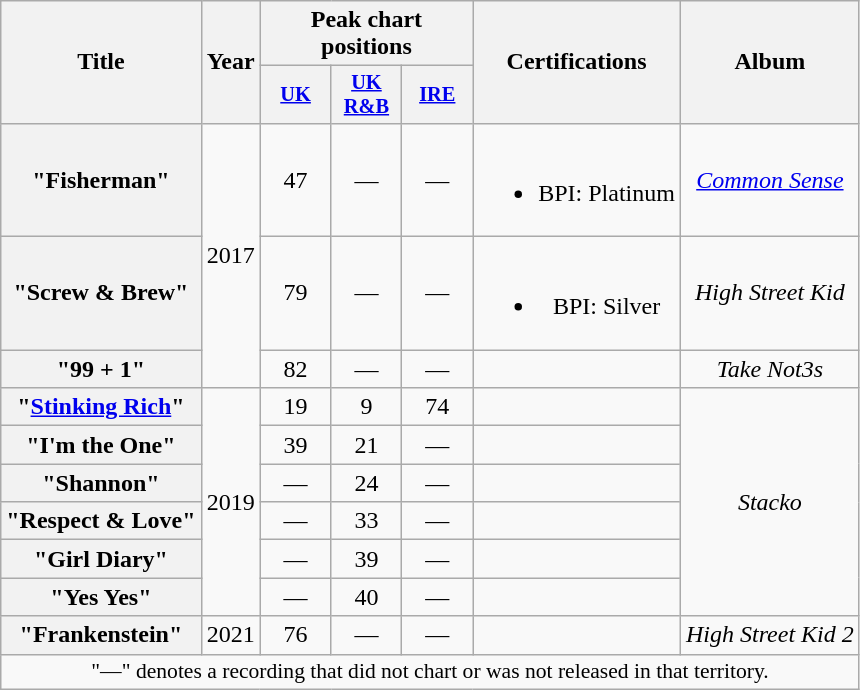<table class="wikitable plainrowheaders" style="text-align:center;">
<tr>
<th scope="col" rowspan="2">Title</th>
<th scope="col" rowspan="2">Year</th>
<th scope="col" colspan="3">Peak chart positions</th>
<th scope="col" rowspan="2">Certifications</th>
<th scope="col" rowspan="2">Album</th>
</tr>
<tr>
<th scope="col" style="width:3em;font-size:85%;"><a href='#'>UK</a><br></th>
<th scope="col" style="width:3em;font-size:85%;"><a href='#'>UK R&B</a><br></th>
<th scope="col" style="width:3em;font-size:85%;"><a href='#'>IRE</a><br></th>
</tr>
<tr>
<th scope="row">"Fisherman"<br></th>
<td rowspan="3">2017</td>
<td>47</td>
<td>—</td>
<td>—</td>
<td><br><ul><li>BPI: Platinum</li></ul></td>
<td><em><a href='#'>Common Sense</a></em></td>
</tr>
<tr>
<th scope="row">"Screw & Brew"</th>
<td>79</td>
<td>—</td>
<td>—</td>
<td><br><ul><li>BPI: Silver</li></ul></td>
<td><em>High Street Kid</em></td>
</tr>
<tr>
<th scope="row">"99 + 1"<br></th>
<td>82</td>
<td>—</td>
<td>—</td>
<td></td>
<td><em>Take Not3s</em></td>
</tr>
<tr>
<th scope="row">"<a href='#'>Stinking Rich</a>"<br></th>
<td rowspan="6">2019</td>
<td>19</td>
<td>9</td>
<td>74</td>
<td></td>
<td rowspan="6"><em>Stacko</em></td>
</tr>
<tr>
<th scope="row">"I'm the One"<br></th>
<td>39</td>
<td>21</td>
<td>—</td>
<td></td>
</tr>
<tr>
<th scope="row">"Shannon"</th>
<td>—</td>
<td>24</td>
<td>—</td>
<td></td>
</tr>
<tr>
<th scope="row">"Respect & Love"</th>
<td>—</td>
<td>33</td>
<td>—</td>
<td></td>
</tr>
<tr>
<th scope="row">"Girl Diary"</th>
<td>—</td>
<td>39</td>
<td>—</td>
<td></td>
</tr>
<tr>
<th scope="row">"Yes Yes"</th>
<td>—</td>
<td>40</td>
<td>—</td>
<td></td>
</tr>
<tr>
<th scope="row">"Frankenstein"<br></th>
<td>2021</td>
<td>76</td>
<td>—</td>
<td>—</td>
<td></td>
<td><em>High Street Kid 2</em></td>
</tr>
<tr>
<td colspan="7" style="font-size:90%">"—" denotes a recording that did not chart or was not released in that territory.</td>
</tr>
</table>
